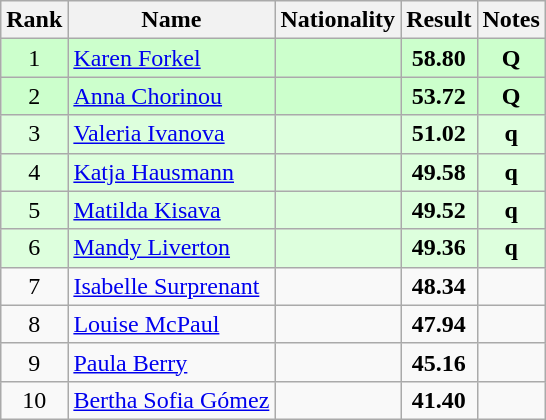<table class="wikitable sortable" style="text-align:center">
<tr>
<th>Rank</th>
<th>Name</th>
<th>Nationality</th>
<th>Result</th>
<th>Notes</th>
</tr>
<tr bgcolor=ccffcc>
<td>1</td>
<td align=left><a href='#'>Karen Forkel</a></td>
<td align=left></td>
<td><strong>58.80</strong></td>
<td><strong>Q</strong></td>
</tr>
<tr bgcolor=ccffcc>
<td>2</td>
<td align=left><a href='#'>Anna Chorinou</a></td>
<td align=left></td>
<td><strong>53.72</strong></td>
<td><strong>Q</strong></td>
</tr>
<tr bgcolor=ddffdd>
<td>3</td>
<td align=left><a href='#'>Valeria Ivanova</a></td>
<td align=left></td>
<td><strong>51.02</strong></td>
<td><strong>q</strong></td>
</tr>
<tr bgcolor=ddffdd>
<td>4</td>
<td align=left><a href='#'>Katja Hausmann</a></td>
<td align=left></td>
<td><strong>49.58</strong></td>
<td><strong>q</strong></td>
</tr>
<tr bgcolor=ddffdd>
<td>5</td>
<td align=left><a href='#'>Matilda Kisava</a></td>
<td align=left></td>
<td><strong>49.52</strong></td>
<td><strong>q</strong></td>
</tr>
<tr bgcolor=ddffdd>
<td>6</td>
<td align=left><a href='#'>Mandy Liverton</a></td>
<td align=left></td>
<td><strong>49.36</strong></td>
<td><strong>q</strong></td>
</tr>
<tr>
<td>7</td>
<td align=left><a href='#'>Isabelle Surprenant</a></td>
<td align=left></td>
<td><strong>48.34</strong></td>
<td></td>
</tr>
<tr>
<td>8</td>
<td align=left><a href='#'>Louise McPaul</a></td>
<td align=left></td>
<td><strong>47.94</strong></td>
<td></td>
</tr>
<tr>
<td>9</td>
<td align=left><a href='#'>Paula Berry</a></td>
<td align=left></td>
<td><strong>45.16</strong></td>
<td></td>
</tr>
<tr>
<td>10</td>
<td align=left><a href='#'>Bertha Sofia Gómez</a></td>
<td align=left></td>
<td><strong>41.40</strong></td>
<td></td>
</tr>
</table>
